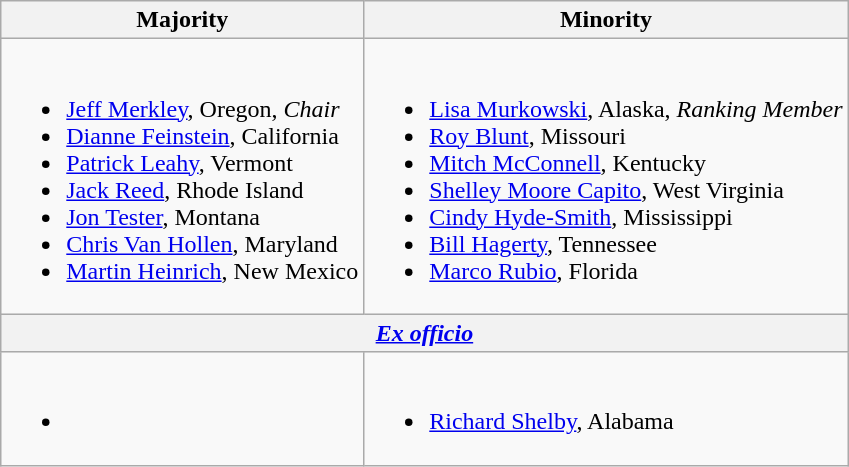<table class=wikitable>
<tr>
<th>Majority</th>
<th>Minority</th>
</tr>
<tr>
<td><br><ul><li><a href='#'>Jeff Merkley</a>, Oregon, <em>Chair</em></li><li><a href='#'>Dianne Feinstein</a>, California</li><li><a href='#'>Patrick Leahy</a>, Vermont</li><li><a href='#'>Jack Reed</a>, Rhode Island</li><li><a href='#'>Jon Tester</a>, Montana</li><li><a href='#'>Chris Van Hollen</a>, Maryland</li><li><a href='#'>Martin Heinrich</a>, New Mexico</li></ul></td>
<td><br><ul><li><a href='#'>Lisa Murkowski</a>, Alaska, <em>Ranking Member</em></li><li><a href='#'>Roy Blunt</a>, Missouri</li><li><a href='#'>Mitch McConnell</a>, Kentucky</li><li><a href='#'>Shelley Moore Capito</a>, West Virginia</li><li><a href='#'>Cindy Hyde-Smith</a>, Mississippi</li><li><a href='#'>Bill Hagerty</a>, Tennessee</li><li><a href='#'>Marco Rubio</a>, Florida</li></ul></td>
</tr>
<tr>
<th colspan=2><em><a href='#'>Ex officio</a></em></th>
</tr>
<tr>
<td><br><ul><li></li></ul></td>
<td><br><ul><li><a href='#'>Richard Shelby</a>, Alabama</li></ul></td>
</tr>
</table>
